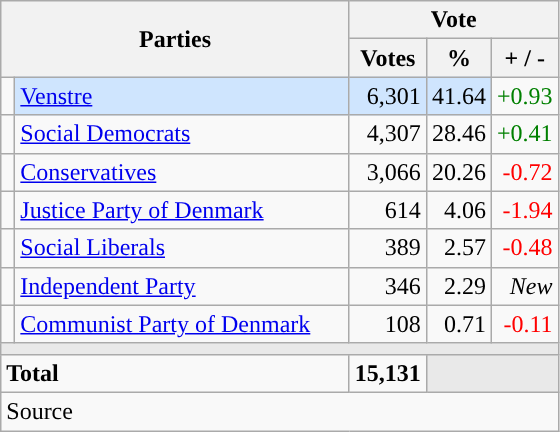<table class="wikitable" style="text-align:right;">
<tr>
<th style="text-align:centre;" rowspan="2" colspan="2" width="225">Parties</th>
<th colspan="3">Vote</th>
</tr>
<tr>
<th width="15">Votes</th>
<th width="15">%</th>
<th width="15">+ / -</th>
</tr>
<tr>
<td width="2" style="color:inherit;background:"></td>
<td bgcolor=#cfe5fe  align="left"><a href='#'>Venstre</a></td>
<td bgcolor=#cfe5fe>6,301</td>
<td bgcolor=#cfe5fe>41.64</td>
<td style=color:green;>+0.93</td>
</tr>
<tr>
<td width="2" style="color:inherit;background:"></td>
<td align="left"><a href='#'>Social Democrats</a></td>
<td>4,307</td>
<td>28.46</td>
<td style=color:green;>+0.41</td>
</tr>
<tr>
<td width="2" style="color:inherit;background:"></td>
<td align="left"><a href='#'>Conservatives</a></td>
<td>3,066</td>
<td>20.26</td>
<td style=color:red;>-0.72</td>
</tr>
<tr>
<td width="2" style="color:inherit;background:"></td>
<td align="left"><a href='#'>Justice Party of Denmark</a></td>
<td>614</td>
<td>4.06</td>
<td style=color:red;>-1.94</td>
</tr>
<tr>
<td width="2" style="color:inherit;background:"></td>
<td align="left"><a href='#'>Social Liberals</a></td>
<td>389</td>
<td>2.57</td>
<td style=color:red;>-0.48</td>
</tr>
<tr>
<td width="2" style="color:inherit;background:"></td>
<td align="left"><a href='#'>Independent Party</a></td>
<td>346</td>
<td>2.29</td>
<td><em>New</em></td>
</tr>
<tr>
<td width="2" style="color:inherit;background:"></td>
<td align="left"><a href='#'>Communist Party of Denmark</a></td>
<td>108</td>
<td>0.71</td>
<td style=color:red;>-0.11</td>
</tr>
<tr>
<td colspan="7" bgcolor="#E9E9E9"></td>
</tr>
<tr>
<td align="left" colspan="2"><strong>Total</strong></td>
<td><strong>15,131</strong></td>
<td bgcolor="#E9E9E9" colspan="2"></td>
</tr>
<tr>
<td align="left" colspan="6">Source</td>
</tr>
</table>
